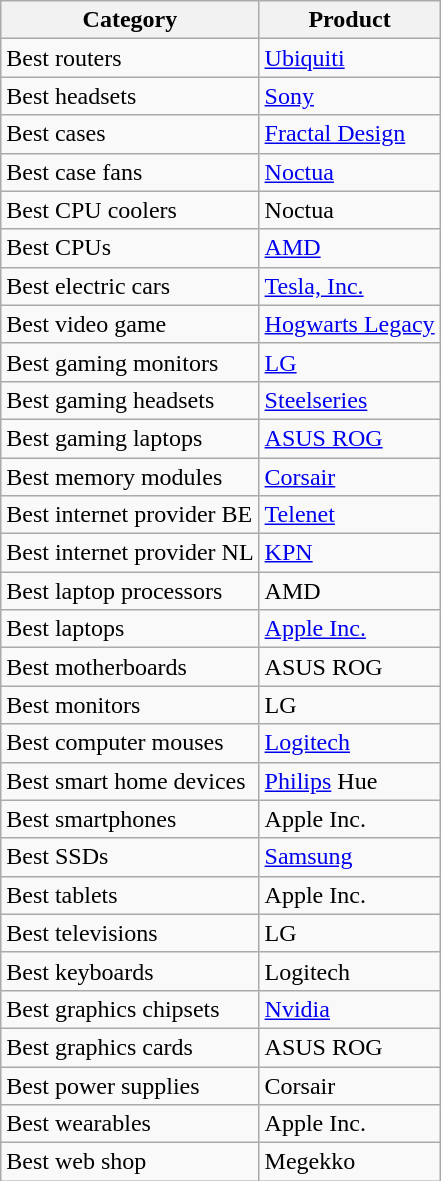<table class="wikitable">
<tr>
<th>Category</th>
<th>Product</th>
</tr>
<tr>
<td>Best routers</td>
<td><a href='#'>Ubiquiti</a></td>
</tr>
<tr>
<td>Best headsets</td>
<td><a href='#'>Sony</a></td>
</tr>
<tr>
<td>Best cases</td>
<td><a href='#'>Fractal Design</a></td>
</tr>
<tr>
<td>Best case fans</td>
<td><a href='#'>Noctua</a></td>
</tr>
<tr>
<td>Best CPU coolers</td>
<td>Noctua</td>
</tr>
<tr>
<td>Best CPUs</td>
<td><a href='#'>AMD</a></td>
</tr>
<tr>
<td>Best electric cars</td>
<td><a href='#'>Tesla, Inc.</a></td>
</tr>
<tr>
<td>Best video game</td>
<td><a href='#'>Hogwarts Legacy</a></td>
</tr>
<tr>
<td>Best gaming monitors</td>
<td><a href='#'>LG</a></td>
</tr>
<tr>
<td>Best gaming headsets</td>
<td><a href='#'>Steelseries</a></td>
</tr>
<tr>
<td>Best gaming laptops</td>
<td><a href='#'>ASUS ROG</a></td>
</tr>
<tr>
<td>Best memory modules</td>
<td><a href='#'>Corsair</a></td>
</tr>
<tr>
<td>Best internet provider BE</td>
<td><a href='#'>Telenet</a></td>
</tr>
<tr>
<td>Best internet provider NL</td>
<td><a href='#'>KPN</a></td>
</tr>
<tr>
<td>Best laptop processors</td>
<td>AMD</td>
</tr>
<tr>
<td>Best laptops</td>
<td><a href='#'>Apple Inc.</a></td>
</tr>
<tr>
<td>Best motherboards</td>
<td>ASUS ROG</td>
</tr>
<tr>
<td>Best monitors</td>
<td>LG</td>
</tr>
<tr>
<td>Best computer mouses</td>
<td><a href='#'>Logitech</a></td>
</tr>
<tr>
<td>Best smart home devices</td>
<td><a href='#'>Philips</a> Hue</td>
</tr>
<tr>
<td>Best smartphones</td>
<td>Apple Inc.</td>
</tr>
<tr>
<td>Best SSDs</td>
<td><a href='#'>Samsung</a></td>
</tr>
<tr>
<td>Best tablets</td>
<td>Apple Inc.</td>
</tr>
<tr>
<td>Best televisions</td>
<td>LG</td>
</tr>
<tr>
<td>Best keyboards</td>
<td>Logitech</td>
</tr>
<tr>
<td>Best graphics chipsets</td>
<td><a href='#'>Nvidia</a></td>
</tr>
<tr>
<td>Best graphics cards</td>
<td>ASUS ROG</td>
</tr>
<tr>
<td>Best power supplies</td>
<td>Corsair</td>
</tr>
<tr>
<td>Best wearables</td>
<td>Apple Inc.</td>
</tr>
<tr>
<td>Best web shop</td>
<td>Megekko</td>
</tr>
</table>
